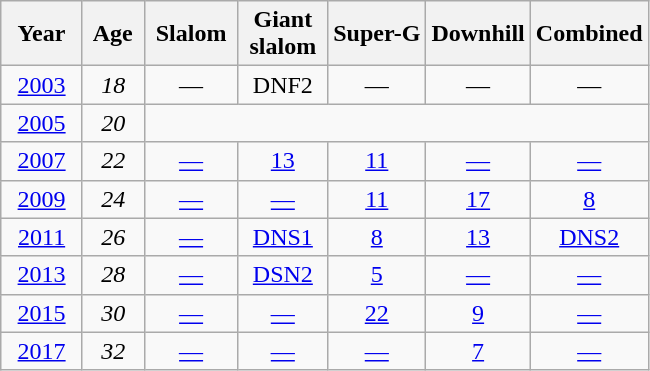<table class=wikitable style="text-align:center">
<tr>
<th>  Year  </th>
<th> Age </th>
<th> Slalom </th>
<th> Giant <br> slalom </th>
<th>Super-G</th>
<th>Downhill</th>
<th>Combined</th>
</tr>
<tr>
<td><a href='#'>2003</a></td>
<td><em>18</em></td>
<td>—</td>
<td>DNF2</td>
<td>—</td>
<td>—</td>
<td>—</td>
</tr>
<tr>
<td><a href='#'>2005</a></td>
<td><em>20</em></td>
<td colspan=5></td>
</tr>
<tr>
<td><a href='#'>2007</a></td>
<td><em>22</em></td>
<td><a href='#'>—</a></td>
<td><a href='#'>13</a></td>
<td><a href='#'>11</a></td>
<td><a href='#'>—</a></td>
<td><a href='#'>—</a></td>
</tr>
<tr>
<td><a href='#'>2009</a></td>
<td><em>24</em></td>
<td><a href='#'>—</a></td>
<td><a href='#'>—</a></td>
<td><a href='#'>11</a></td>
<td><a href='#'>17</a></td>
<td><a href='#'>8</a></td>
</tr>
<tr>
<td><a href='#'>2011</a></td>
<td><em>26</em></td>
<td><a href='#'>—</a></td>
<td><a href='#'>DNS1</a></td>
<td><a href='#'>8</a></td>
<td><a href='#'>13</a></td>
<td><a href='#'>DNS2</a></td>
</tr>
<tr>
<td><a href='#'>2013</a></td>
<td><em>28</em></td>
<td><a href='#'>—</a></td>
<td><a href='#'>DSN2</a></td>
<td><a href='#'>5</a></td>
<td><a href='#'>—</a></td>
<td><a href='#'>—</a></td>
</tr>
<tr>
<td><a href='#'>2015</a></td>
<td><em>30</em></td>
<td><a href='#'>—</a></td>
<td><a href='#'>—</a></td>
<td><a href='#'>22</a></td>
<td><a href='#'>9</a></td>
<td><a href='#'>—</a></td>
</tr>
<tr>
<td><a href='#'>2017</a></td>
<td><em>32</em></td>
<td><a href='#'>—</a></td>
<td><a href='#'>—</a></td>
<td><a href='#'>—</a></td>
<td><a href='#'>7</a></td>
<td><a href='#'>—</a></td>
</tr>
</table>
